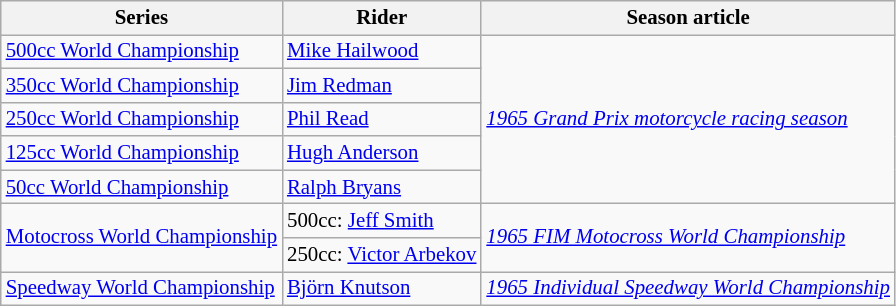<table class="wikitable" style="font-size: 87%;">
<tr>
<th>Series</th>
<th>Rider</th>
<th>Season article</th>
</tr>
<tr>
<td><a href='#'>500cc World Championship</a></td>
<td> <a href='#'>Mike Hailwood</a></td>
<td rowspan=5><em><a href='#'>1965 Grand Prix motorcycle racing season</a></em></td>
</tr>
<tr>
<td><a href='#'>350cc World Championship</a></td>
<td> <a href='#'>Jim Redman</a></td>
</tr>
<tr>
<td><a href='#'>250cc World Championship</a></td>
<td> <a href='#'>Phil Read</a></td>
</tr>
<tr>
<td><a href='#'>125cc World Championship</a></td>
<td> <a href='#'>Hugh Anderson</a></td>
</tr>
<tr>
<td><a href='#'>50cc World Championship</a></td>
<td> <a href='#'>Ralph Bryans</a></td>
</tr>
<tr>
<td rowspan=2><a href='#'>Motocross World Championship</a></td>
<td>500cc:  <a href='#'>Jeff Smith</a></td>
<td rowspan=2><em><a href='#'>1965 FIM Motocross World Championship</a></em></td>
</tr>
<tr>
<td>250cc:  <a href='#'>Victor Arbekov</a></td>
</tr>
<tr>
<td><a href='#'>Speedway World Championship</a></td>
<td> <a href='#'>Björn Knutson</a></td>
<td><em><a href='#'>1965 Individual Speedway World Championship</a></em></td>
</tr>
</table>
